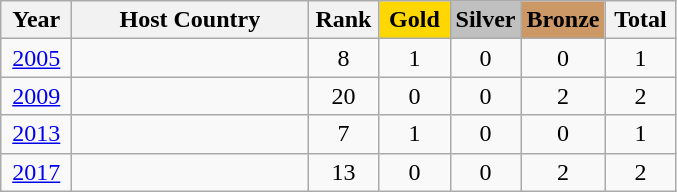<table class="wikitable">
<tr>
<th width=40>Year</th>
<th width=150>Host Country</th>
<th width=40>Rank</th>
<td width=40 bgcolor=gold align="center"><strong>Gold</strong></td>
<td width=40 bgcolor=silver align="center"><strong>Silver</strong></td>
<td width=4 bgcolor=#cc9966 align="center"><strong>Bronze</strong></td>
<th width=40>Total</th>
</tr>
<tr align="center">
<td><a href='#'>2005</a></td>
<td align="left"></td>
<td>8</td>
<td>1</td>
<td>0</td>
<td>0</td>
<td>1</td>
</tr>
<tr align="center">
<td><a href='#'>2009</a></td>
<td align="left"></td>
<td>20</td>
<td>0</td>
<td>0</td>
<td>2</td>
<td>2</td>
</tr>
<tr align="center">
<td><a href='#'>2013</a></td>
<td align="left"></td>
<td>7</td>
<td>1</td>
<td>0</td>
<td>0</td>
<td>1</td>
</tr>
<tr align="center">
<td><a href='#'>2017</a></td>
<td align="left"></td>
<td>13</td>
<td>0</td>
<td>0</td>
<td>2</td>
<td>2</td>
</tr>
</table>
